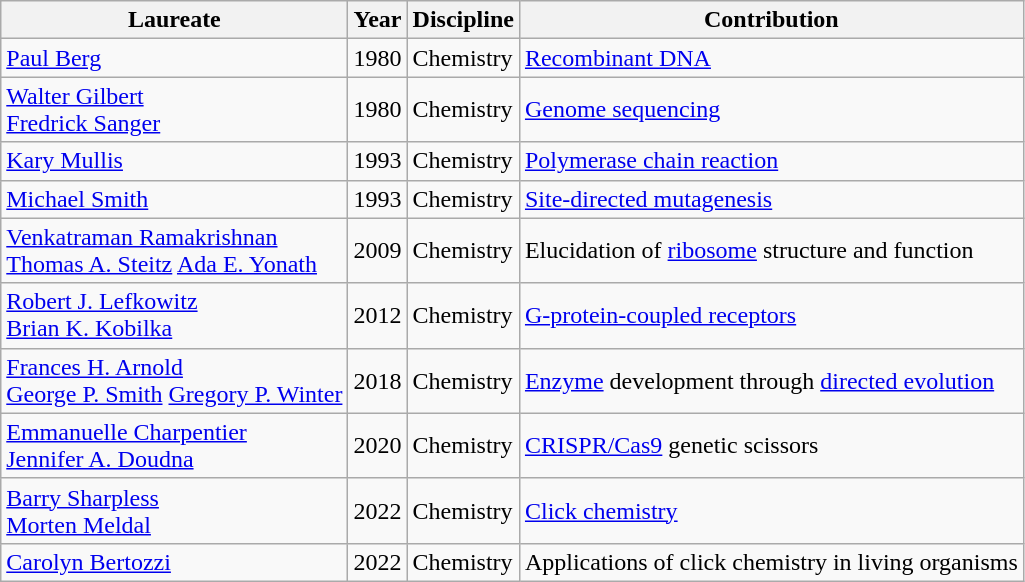<table class="wikitable sortable">
<tr>
<th>Laureate</th>
<th>Year</th>
<th>Discipline</th>
<th>Contribution</th>
</tr>
<tr>
<td><a href='#'>Paul Berg</a></td>
<td>1980</td>
<td>Chemistry</td>
<td><a href='#'>Recombinant DNA</a></td>
</tr>
<tr>
<td><a href='#'>Walter Gilbert</a><br><a href='#'>Fredrick Sanger</a></td>
<td>1980</td>
<td>Chemistry</td>
<td><a href='#'>Genome sequencing</a></td>
</tr>
<tr>
<td><a href='#'>Kary Mullis</a></td>
<td>1993</td>
<td>Chemistry</td>
<td><a href='#'>Polymerase chain reaction</a></td>
</tr>
<tr>
<td><a href='#'>Michael Smith</a></td>
<td>1993</td>
<td>Chemistry</td>
<td><a href='#'>Site-directed mutagenesis</a></td>
</tr>
<tr>
<td><a href='#'>Venkatraman Ramakrishnan</a><br><a href='#'>Thomas A. Steitz</a> <a href='#'>Ada E. Yonath</a></td>
<td>2009</td>
<td>Chemistry</td>
<td>Elucidation of <a href='#'>ribosome</a> structure and function</td>
</tr>
<tr>
<td><a href='#'>Robert J. Lefkowitz</a><br><a href='#'>Brian K. Kobilka</a></td>
<td>2012</td>
<td>Chemistry</td>
<td><a href='#'>G-protein-coupled receptors</a></td>
</tr>
<tr>
<td><a href='#'>Frances H. Arnold</a><br><a href='#'>George P. Smith</a> <a href='#'>Gregory P. Winter</a></td>
<td>2018</td>
<td>Chemistry</td>
<td><a href='#'>Enzyme</a> development through <a href='#'>directed evolution</a></td>
</tr>
<tr>
<td><a href='#'>Emmanuelle Charpentier</a><br><a href='#'>Jennifer A. Doudna</a></td>
<td>2020</td>
<td>Chemistry</td>
<td><a href='#'>CRISPR/Cas9</a> genetic scissors</td>
</tr>
<tr>
<td><a href='#'>Barry Sharpless</a><br><a href='#'>Morten Meldal</a></td>
<td>2022</td>
<td>Chemistry</td>
<td><a href='#'>Click chemistry</a></td>
</tr>
<tr>
<td><a href='#'>Carolyn Bertozzi</a></td>
<td>2022</td>
<td>Chemistry</td>
<td>Applications of click chemistry in living organisms</td>
</tr>
</table>
